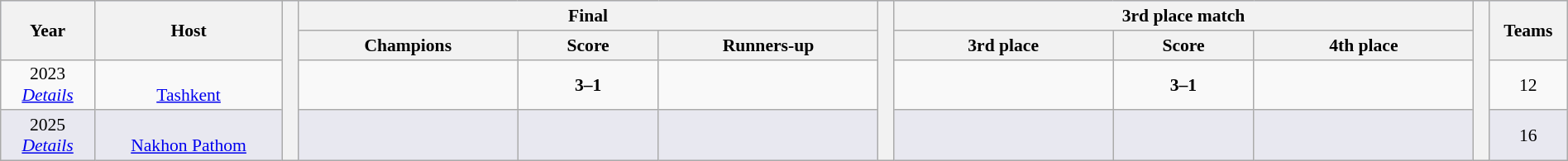<table class="wikitable" style="font-size:90%; width:100%; text-align:center;">
<tr bgcolor=#c1d8ff>
<th rowspan=2 width=6%>Year</th>
<th rowspan=2 width=12%>Host</th>
<th width=1% rowspan=16 bgcolor=#ffffff></th>
<th colspan=3>Final</th>
<th width=1% rowspan=14 bgcolor=#ffffff></th>
<th colspan=3>3rd place match</th>
<th width=1% rowspan=14 bgcolor=#ffffff></th>
<th rowspan=2 width=5%>Teams</th>
</tr>
<tr bgcolor=#efefef>
<th width=14%>Champions</th>
<th width=9%>Score</th>
<th width=14%>Runners-up</th>
<th width=14%>3rd place</th>
<th width=9%>Score</th>
<th width=14%>4th place</th>
</tr>
<tr>
<td>2023<br><em><a href='#'>Details</a></em></td>
<td><br><a href='#'>Tashkent</a></td>
<td><strong></strong></td>
<td><strong>3–1</strong></td>
<td></td>
<td></td>
<td><strong>3–1</strong></td>
<td></td>
<td>12</td>
</tr>
<tr bgcolor=#E8E8F0>
<td>2025<br><em><a href='#'>Details</a></em></td>
<td><br><a href='#'>Nakhon Pathom</a></td>
<td></td>
<td></td>
<td></td>
<td></td>
<td></td>
<td></td>
<td>16</td>
</tr>
</table>
